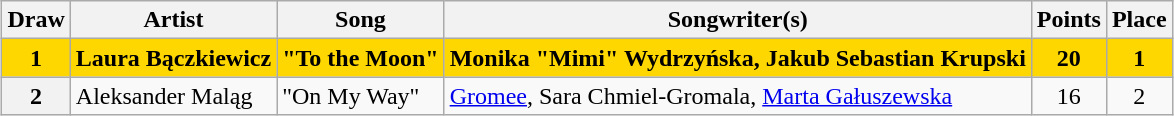<table class="sortable wikitable plainrowheaders" style="margin: 1em auto 1em auto;">
<tr>
<th scope="col">Draw</th>
<th scope="col">Artist</th>
<th scope="col">Song</th>
<th>Songwriter(s)</th>
<th>Points</th>
<th scope="col">Place</th>
</tr>
<tr style="font-weight:bold; background:gold;">
<th style="text-align:center; font-weight:bold; background:gold;" scope="row">1</th>
<td scope="row" ">Laura Bączkiewicz</td>
<td>"To the Moon"</td>
<td>Monika "Mimi" Wydrzyńska, Jakub Sebastian Krupski</td>
<td align="center">20</td>
<td align="center">1</td>
</tr>
<tr>
<th scope="row" style="text-align:center;">2</th>
<td scope="row" ">Aleksander Maląg</td>
<td>"On My Way"</td>
<td><a href='#'>Gromee</a>, Sara Chmiel-Gromala, <a href='#'>Marta Gałuszewska</a></td>
<td align="center">16</td>
<td align="center">2</td>
</tr>
</table>
